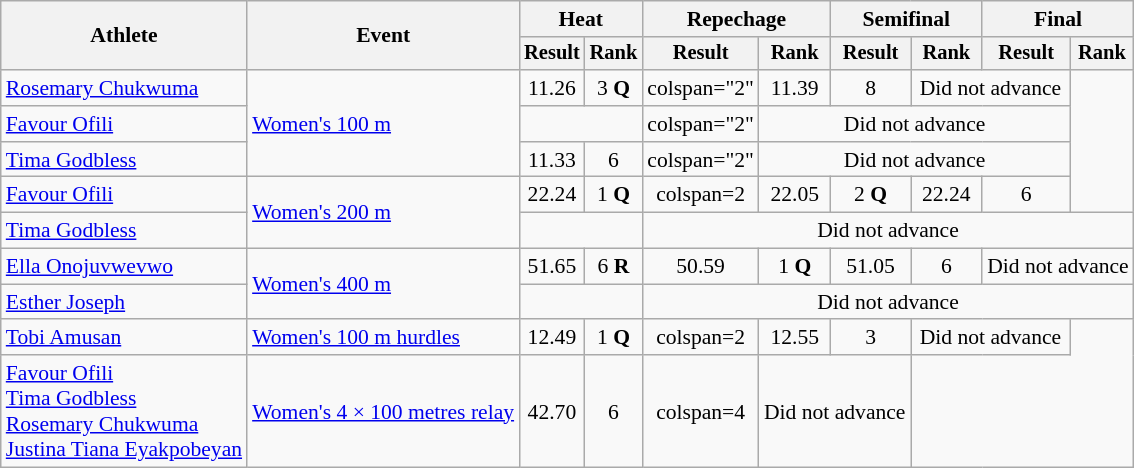<table class="wikitable" style="font-size:90%">
<tr>
<th rowspan="2">Athlete</th>
<th rowspan="2">Event</th>
<th colspan="2">Heat</th>
<th colspan="2">Repechage</th>
<th colspan="2">Semifinal</th>
<th colspan="2">Final</th>
</tr>
<tr style="font-size:95%">
<th>Result</th>
<th>Rank</th>
<th>Result</th>
<th>Rank</th>
<th>Result</th>
<th>Rank</th>
<th>Result</th>
<th>Rank</th>
</tr>
<tr align=center>
<td align=left><a href='#'>Rosemary Chukwuma</a></td>
<td align=left rowspan=3><a href='#'>Women's 100 m</a></td>
<td>11.26</td>
<td>3 <strong>Q</strong></td>
<td>colspan="2" </td>
<td>11.39</td>
<td>8</td>
<td colspan="2">Did not advance</td>
</tr>
<tr align=center>
<td align=left><a href='#'>Favour Ofili</a></td>
<td colspan=2></td>
<td>colspan="2" </td>
<td colspan="4">Did not advance</td>
</tr>
<tr align=center>
<td align=left><a href='#'>Tima Godbless</a></td>
<td>11.33</td>
<td>6</td>
<td>colspan="2" </td>
<td colspan="4">Did not advance</td>
</tr>
<tr align=center>
<td align=left><a href='#'>Favour Ofili</a></td>
<td align=left rowspan=2><a href='#'>Women's 200 m</a></td>
<td>22.24</td>
<td>1 <strong>Q</strong></td>
<td>colspan=2 </td>
<td>22.05</td>
<td>2 <strong>Q</strong></td>
<td>22.24</td>
<td>6</td>
</tr>
<tr align=center>
<td align=left><a href='#'>Tima Godbless</a></td>
<td colspan=2></td>
<td colspan="6">Did not advance</td>
</tr>
<tr align=center>
<td align=left><a href='#'>Ella Onojuvwevwo</a></td>
<td align=left rowspan=2><a href='#'>Women's 400 m</a></td>
<td>51.65</td>
<td>6 <strong>R</strong></td>
<td>50.59</td>
<td>1 <strong>Q</strong></td>
<td>51.05</td>
<td>6</td>
<td colspan=2>Did not advance</td>
</tr>
<tr align=center>
<td align=left><a href='#'>Esther Joseph</a></td>
<td colspan=2></td>
<td colspan="6">Did not advance</td>
</tr>
<tr align=center>
<td align=left><a href='#'>Tobi Amusan</a></td>
<td align=left><a href='#'>Women's 100 m hurdles</a></td>
<td>12.49</td>
<td>1 <strong>Q</strong></td>
<td>colspan=2 </td>
<td>12.55</td>
<td>3</td>
<td colspan=2>Did not advance</td>
</tr>
<tr align=center>
<td align=left><a href='#'>Favour Ofili</a><br><a href='#'>Tima Godbless</a><br><a href='#'>Rosemary Chukwuma</a> <br><a href='#'>Justina Tiana Eyakpobeyan </a></td>
<td align=left><a href='#'>Women's 4 × 100 metres relay</a></td>
<td>42.70 <strong></strong></td>
<td>6</td>
<td>colspan=4 </td>
<td colspan=2>Did not advance</td>
</tr>
</table>
